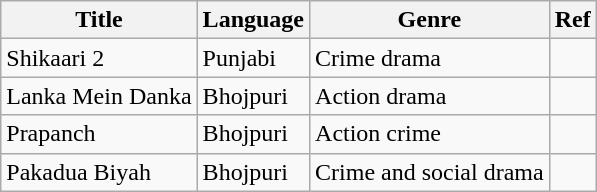<table class="wikitable">
<tr>
<th>Title</th>
<th>Language</th>
<th>Genre</th>
<th>Ref</th>
</tr>
<tr>
<td>Shikaari 2</td>
<td>Punjabi</td>
<td>Crime drama</td>
<td></td>
</tr>
<tr>
<td>Lanka Mein Danka</td>
<td>Bhojpuri</td>
<td>Action drama</td>
<td></td>
</tr>
<tr>
<td>Prapanch</td>
<td>Bhojpuri</td>
<td>Action crime</td>
<td></td>
</tr>
<tr>
<td>Pakadua Biyah</td>
<td>Bhojpuri</td>
<td>Crime and social drama</td>
<td></td>
</tr>
</table>
